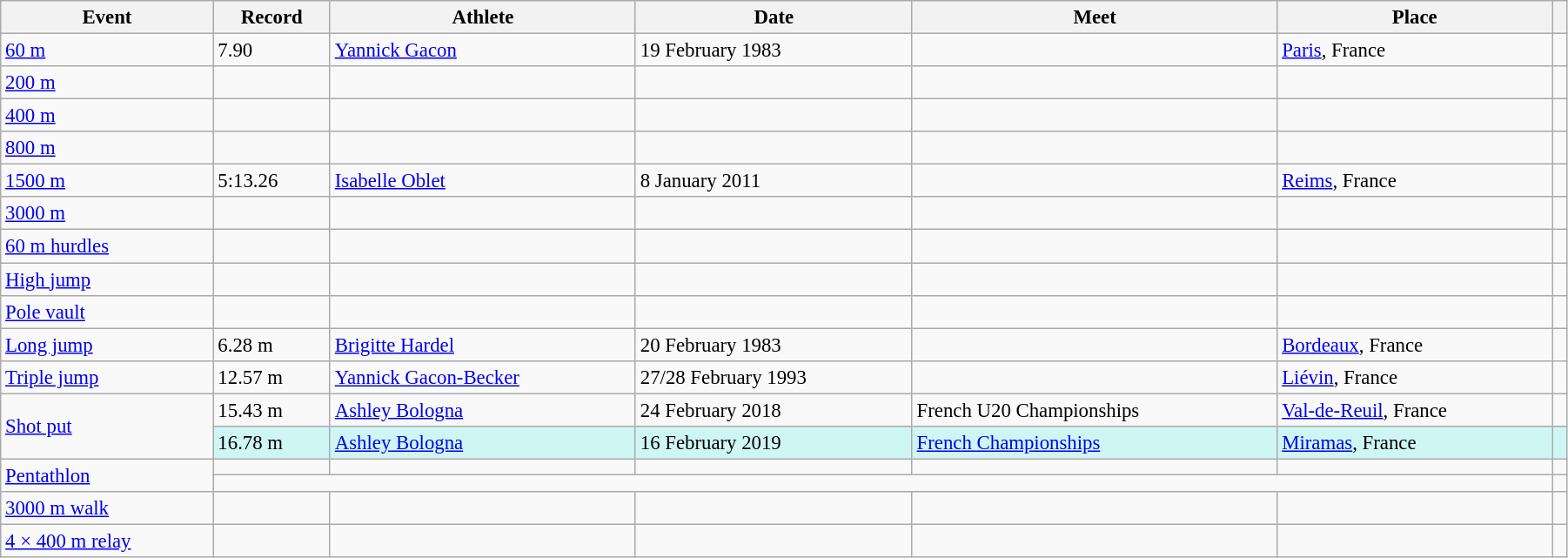<table class="wikitable" style="font-size:95%; width: 95%;">
<tr>
<th>Event</th>
<th>Record</th>
<th>Athlete</th>
<th>Date</th>
<th>Meet</th>
<th>Place</th>
<th></th>
</tr>
<tr>
<td><a href='#'>60 m</a></td>
<td>7.90</td>
<td><a href='#'>Yannick Gacon</a></td>
<td>19 February 1983</td>
<td></td>
<td><a href='#'>Paris</a>, France</td>
<td></td>
</tr>
<tr>
<td><a href='#'>200 m</a></td>
<td></td>
<td></td>
<td></td>
<td></td>
<td></td>
<td></td>
</tr>
<tr>
<td><a href='#'>400 m</a></td>
<td></td>
<td></td>
<td></td>
<td></td>
<td></td>
<td></td>
</tr>
<tr>
<td><a href='#'>800 m</a></td>
<td></td>
<td></td>
<td></td>
<td></td>
<td></td>
<td></td>
</tr>
<tr>
<td><a href='#'>1500 m</a></td>
<td>5:13.26</td>
<td><a href='#'>Isabelle Oblet</a></td>
<td>8 January 2011</td>
<td></td>
<td><a href='#'>Reims</a>, France</td>
<td></td>
</tr>
<tr>
<td><a href='#'>3000 m</a></td>
<td></td>
<td></td>
<td></td>
<td></td>
<td></td>
<td></td>
</tr>
<tr>
<td><a href='#'>60 m hurdles</a></td>
<td></td>
<td></td>
<td></td>
<td></td>
<td></td>
<td></td>
</tr>
<tr>
<td><a href='#'>High jump</a></td>
<td></td>
<td></td>
<td></td>
<td></td>
<td></td>
<td></td>
</tr>
<tr>
<td><a href='#'>Pole vault</a></td>
<td></td>
<td></td>
<td></td>
<td></td>
<td></td>
<td></td>
</tr>
<tr>
<td><a href='#'>Long jump</a></td>
<td>6.28 m</td>
<td><a href='#'>Brigitte Hardel</a></td>
<td>20 February 1983</td>
<td></td>
<td><a href='#'>Bordeaux</a>, France</td>
<td></td>
</tr>
<tr>
<td><a href='#'>Triple jump</a></td>
<td>12.57 m</td>
<td><a href='#'>Yannick Gacon-Becker</a></td>
<td>27/28 February 1993</td>
<td></td>
<td><a href='#'>Liévin</a>, France</td>
<td></td>
</tr>
<tr>
<td rowspan=2><a href='#'>Shot put</a></td>
<td>15.43 m</td>
<td><a href='#'>Ashley Bologna</a></td>
<td>24 February 2018</td>
<td>French U20 Championships</td>
<td><a href='#'>Val-de-Reuil</a>, France</td>
<td></td>
</tr>
<tr style="background:#cef6f5;">
<td>16.78 m</td>
<td><a href='#'>Ashley Bologna</a></td>
<td>16 February 2019</td>
<td><a href='#'>French Championships</a></td>
<td><a href='#'>Miramas</a>, France</td>
<td></td>
</tr>
<tr>
<td rowspan=2><a href='#'>Pentathlon</a></td>
<td></td>
<td></td>
<td></td>
<td></td>
<td></td>
<td></td>
</tr>
<tr>
<td colspan=5></td>
<td></td>
</tr>
<tr>
<td><a href='#'>3000 m walk</a></td>
<td></td>
<td></td>
<td></td>
<td></td>
<td></td>
<td></td>
</tr>
<tr>
<td><a href='#'>4 × 400 m relay</a></td>
<td></td>
<td></td>
<td></td>
<td></td>
<td></td>
<td></td>
</tr>
</table>
